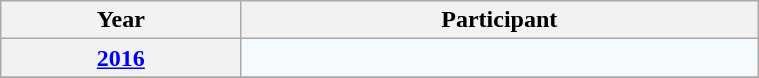<table class="wikitable zebra" style="background-color:#F5FAFF; width:40%">
<tr>
<th>Year</th>
<th colspan="1">Participant</th>
</tr>
<tr>
<th><a href='#'>2016</a></th>
<td></td>
</tr>
<tr>
</tr>
</table>
